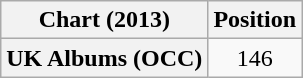<table class="wikitable plainrowheaders" style="text-align:center">
<tr>
<th scope="col">Chart (2013)</th>
<th scope="col">Position</th>
</tr>
<tr>
<th scope="row">UK Albums (OCC)</th>
<td>146</td>
</tr>
</table>
